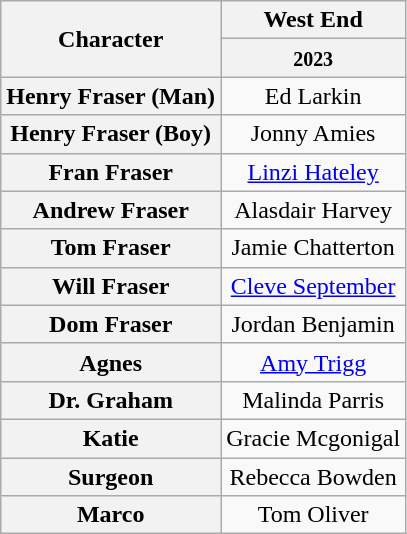<table class="wikitable">
<tr>
<th rowspan="2">Character</th>
<th>West End</th>
</tr>
<tr>
<th><small>2023</small></th>
</tr>
<tr>
<th>Henry Fraser (Man)</th>
<td align="center">Ed Larkin</td>
</tr>
<tr>
<th>Henry Fraser (Boy)</th>
<td align="center">Jonny Amies</td>
</tr>
<tr>
<th>Fran Fraser</th>
<td align="center"><a href='#'>Linzi Hateley</a></td>
</tr>
<tr>
<th>Andrew Fraser</th>
<td align="center">Alasdair Harvey</td>
</tr>
<tr>
<th>Tom Fraser</th>
<td align="center">Jamie Chatterton</td>
</tr>
<tr>
<th>Will Fraser</th>
<td align="center"><a href='#'>Cleve September</a></td>
</tr>
<tr>
<th>Dom Fraser</th>
<td align="center">Jordan Benjamin</td>
</tr>
<tr>
<th>Agnes</th>
<td align="center"><a href='#'>Amy Trigg</a></td>
</tr>
<tr>
<th>Dr. Graham</th>
<td align="center">Malinda Parris</td>
</tr>
<tr>
<th>Katie</th>
<td align="center">Gracie Mcgonigal</td>
</tr>
<tr>
<th>Surgeon</th>
<td align="center">Rebecca Bowden</td>
</tr>
<tr>
<th>Marco</th>
<td align="center">Tom Oliver</td>
</tr>
</table>
